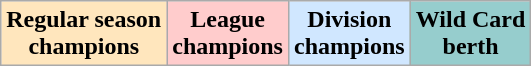<table class="wikitable">
<tr>
<td align="center" bgcolor="#FFE6BD"><strong>Regular season<br>champions</strong></td>
<td align="center" bgcolor="#FFCCCC"><strong>League<br>champions</strong></td>
<td align="center" bgcolor="#D0E7FF"><strong>Division<br>champions</strong></td>
<td align="center" bgcolor="#96CDCD"><strong>Wild Card<br>berth</strong></td>
</tr>
</table>
